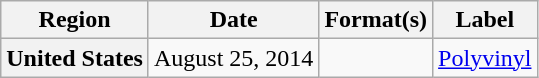<table class="wikitable plainrowheaders">
<tr>
<th scope="col">Region</th>
<th scope="col">Date</th>
<th scope="col">Format(s)</th>
<th scope="col">Label</th>
</tr>
<tr>
<th scope="row">United States</th>
<td>August 25, 2014</td>
<td></td>
<td><a href='#'>Polyvinyl</a></td>
</tr>
</table>
